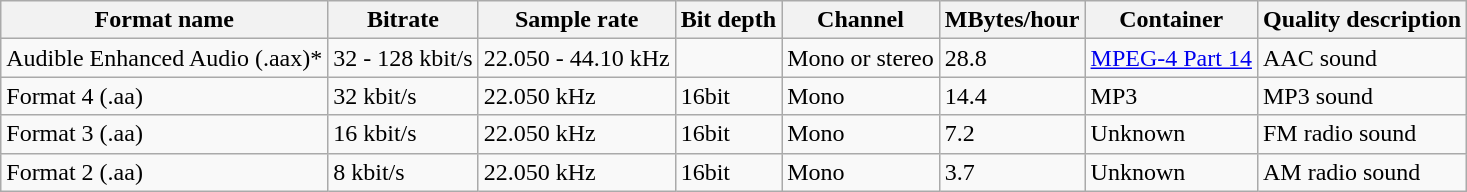<table class="wikitable">
<tr>
<th>Format name</th>
<th>Bitrate</th>
<th>Sample rate</th>
<th>Bit depth</th>
<th>Channel</th>
<th>MBytes/hour</th>
<th>Container</th>
<th>Quality description</th>
</tr>
<tr>
<td>Audible Enhanced Audio (.aax)*</td>
<td>32 - 128 kbit/s</td>
<td>22.050 - 44.10 kHz</td>
<td></td>
<td>Mono or stereo</td>
<td>28.8</td>
<td><a href='#'>MPEG-4 Part 14</a></td>
<td>AAC sound</td>
</tr>
<tr>
<td>Format 4 (.aa)</td>
<td>32 kbit/s</td>
<td>22.050 kHz</td>
<td>16bit</td>
<td>Mono</td>
<td>14.4</td>
<td>MP3</td>
<td>MP3 sound</td>
</tr>
<tr>
<td>Format 3 (.aa)</td>
<td>16 kbit/s</td>
<td>22.050 kHz</td>
<td>16bit</td>
<td>Mono</td>
<td>7.2</td>
<td>Unknown</td>
<td>FM radio sound</td>
</tr>
<tr>
<td>Format 2 (.aa)</td>
<td>8 kbit/s</td>
<td>22.050 kHz</td>
<td>16bit</td>
<td>Mono</td>
<td>3.7</td>
<td>Unknown</td>
<td>AM radio sound</td>
</tr>
</table>
